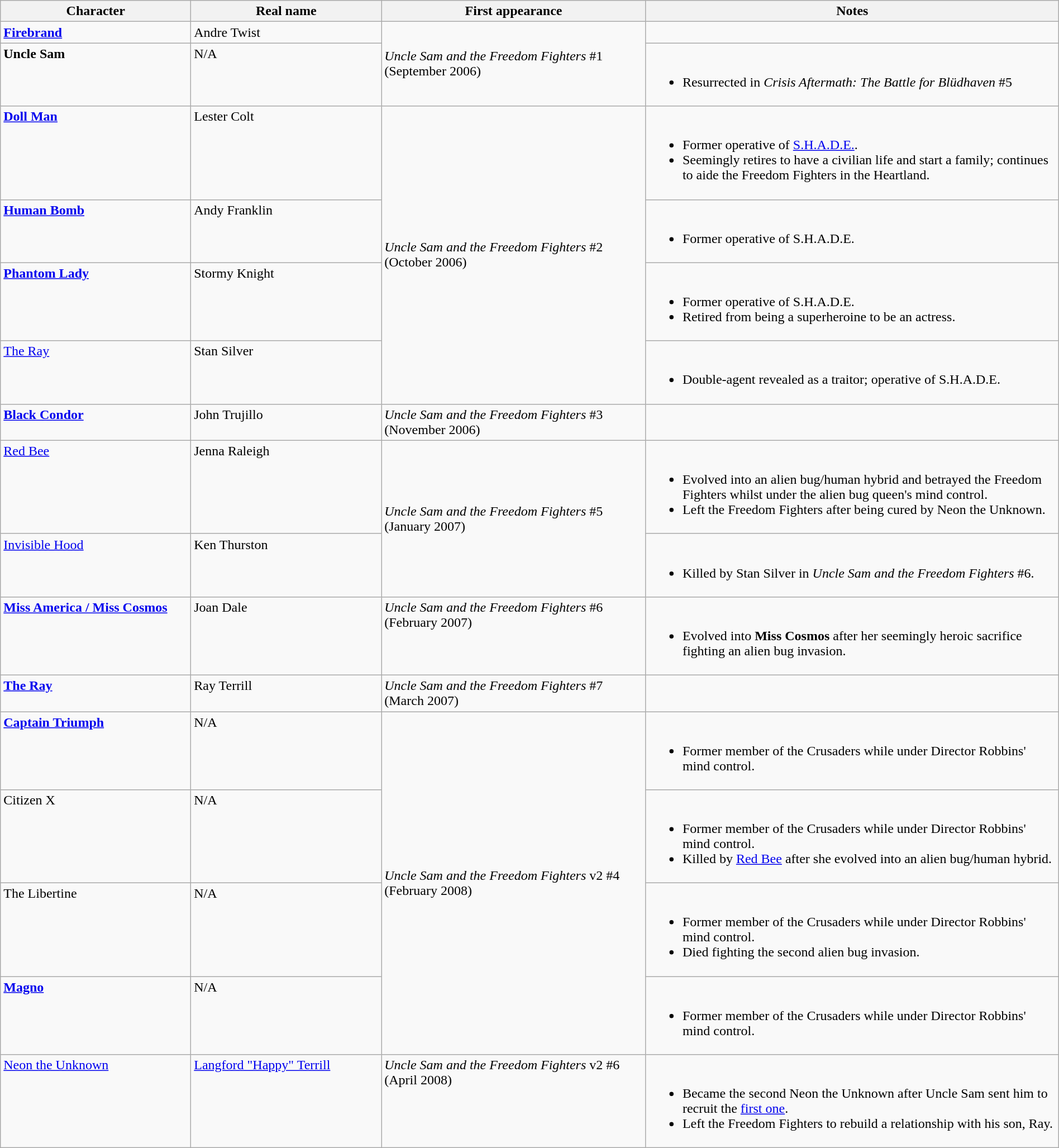<table class="wikitable" width=100%>
<tr>
<th width=18%>Character</th>
<th width=18%>Real name</th>
<th width=25%>First appearance</th>
<th width=39%>Notes</th>
</tr>
<tr>
<td valign="top"><strong><a href='#'>Firebrand</a></strong></td>
<td valign="top">Andre Twist</td>
<td rowspan="2"><em>Uncle Sam and the Freedom Fighters</em> #1<br>(September 2006)</td>
<td valign="top"></td>
</tr>
<tr>
<td valign="top"><strong>Uncle Sam</strong></td>
<td valign="top">N/A</td>
<td valign="top"><br><ul><li>Resurrected in <em>Crisis Aftermath: The Battle for Blüdhaven</em> #5</li></ul></td>
</tr>
<tr>
<td valign="top"><strong><a href='#'>Doll Man</a></strong></td>
<td valign="top">Lester Colt</td>
<td rowspan="4"><em>Uncle Sam and the Freedom Fighters</em> #2<br>(October 2006)</td>
<td valign="top"><br><ul><li>Former operative of <a href='#'>S.H.A.D.E.</a>.</li><li>Seemingly retires to have a civilian life and start a family; continues to aide the Freedom Fighters in the Heartland.</li></ul></td>
</tr>
<tr>
<td valign="top"><strong><a href='#'>Human Bomb</a></strong></td>
<td valign="top">Andy Franklin</td>
<td valign="top"><br><ul><li>Former operative of S.H.A.D.E.</li></ul></td>
</tr>
<tr>
<td valign="top"><strong><a href='#'>Phantom Lady</a></strong></td>
<td valign="top">Stormy Knight</td>
<td valign="top"><br><ul><li>Former operative of S.H.A.D.E.</li><li>Retired from being a superheroine to be an actress.</li></ul></td>
</tr>
<tr>
<td valign="top"><a href='#'>The Ray</a></td>
<td valign="top">Stan Silver</td>
<td valign="top"><br><ul><li>Double-agent revealed as a traitor; operative of S.H.A.D.E.</li></ul></td>
</tr>
<tr>
<td valign="top"><strong><a href='#'>Black Condor</a></strong></td>
<td valign="top">John Trujillo</td>
<td valign="top"><em>Uncle Sam and the Freedom Fighters</em> #3<br>(November 2006)</td>
<td valign="top"></td>
</tr>
<tr>
<td valign="top"><a href='#'>Red Bee</a></td>
<td valign="top">Jenna Raleigh</td>
<td rowspan="2"><em>Uncle Sam and the Freedom Fighters</em> #5<br>(January 2007)</td>
<td valign="top"><br><ul><li>Evolved into an alien bug/human hybrid and betrayed the Freedom Fighters whilst under the alien bug queen's mind control.</li><li>Left the Freedom Fighters after being cured by Neon the Unknown.</li></ul></td>
</tr>
<tr>
<td valign="top"><a href='#'>Invisible Hood</a></td>
<td valign="top">Ken Thurston</td>
<td valign="top"><br><ul><li>Killed by Stan Silver in <em>Uncle Sam and the Freedom Fighters</em> #6.</li></ul></td>
</tr>
<tr>
<td valign="top"><strong><a href='#'>Miss America / Miss Cosmos</a></strong></td>
<td valign="top">Joan Dale</td>
<td valign="top"><em>Uncle Sam and the Freedom Fighters</em> #6<br>(February 2007)</td>
<td valign="top"><br><ul><li>Evolved into <strong>Miss Cosmos</strong> after her seemingly heroic sacrifice fighting an alien bug invasion.</li></ul></td>
</tr>
<tr>
<td valign="top"><strong><a href='#'>The Ray</a></strong></td>
<td valign="top">Ray Terrill</td>
<td valign="top"><em>Uncle Sam and the Freedom Fighters</em> #7<br>(March 2007)</td>
<td valign="top"></td>
</tr>
<tr>
<td valign="top"><strong><a href='#'>Captain Triumph</a></strong></td>
<td valign="top">N/A</td>
<td rowspan="4"><em>Uncle Sam and the Freedom Fighters</em> v2 #4<br>(February 2008)</td>
<td valign="top"><br><ul><li>Former member of the Crusaders while under Director Robbins' mind control.</li></ul></td>
</tr>
<tr>
<td valign="top">Citizen X</td>
<td valign="top">N/A</td>
<td valign="top"><br><ul><li>Former member of the Crusaders while under Director Robbins' mind control.</li><li>Killed by <a href='#'>Red Bee</a> after she evolved into an alien bug/human hybrid.</li></ul></td>
</tr>
<tr>
<td valign="top">The Libertine</td>
<td valign="top">N/A</td>
<td valign="top"><br><ul><li>Former member of the Crusaders while under Director Robbins' mind control.</li><li>Died fighting the second alien bug invasion.</li></ul></td>
</tr>
<tr>
<td valign="top"><strong><a href='#'>Magno</a></strong></td>
<td valign="top">N/A</td>
<td valign="top"><br><ul><li>Former member of the Crusaders while under Director Robbins' mind control.</li></ul></td>
</tr>
<tr>
<td valign="top"><a href='#'>Neon the Unknown</a></td>
<td valign="top"><a href='#'>Langford "Happy" Terrill</a></td>
<td valign="top"><em>Uncle Sam and the Freedom Fighters</em> v2 #6<br>(April 2008)</td>
<td valign="top"><br><ul><li>Became the second Neon the Unknown after Uncle Sam sent him to recruit the <a href='#'>first one</a>.</li><li>Left the Freedom Fighters to rebuild a relationship with his son, Ray.</li></ul></td>
</tr>
</table>
